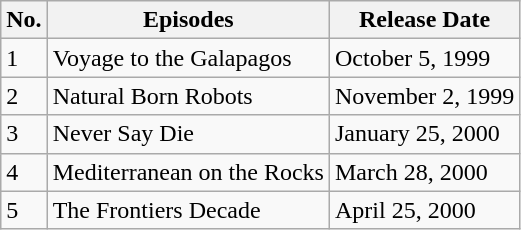<table class="wikitable">
<tr>
<th>No.</th>
<th>Episodes</th>
<th>Release Date</th>
</tr>
<tr>
<td>1</td>
<td>Voyage to the Galapagos</td>
<td>October 5, 1999</td>
</tr>
<tr>
<td>2</td>
<td>Natural Born Robots</td>
<td>November 2, 1999</td>
</tr>
<tr>
<td>3</td>
<td>Never Say Die</td>
<td>January 25, 2000</td>
</tr>
<tr>
<td>4</td>
<td>Mediterranean on the Rocks</td>
<td>March 28, 2000</td>
</tr>
<tr>
<td>5</td>
<td>The Frontiers Decade</td>
<td>April 25, 2000</td>
</tr>
</table>
